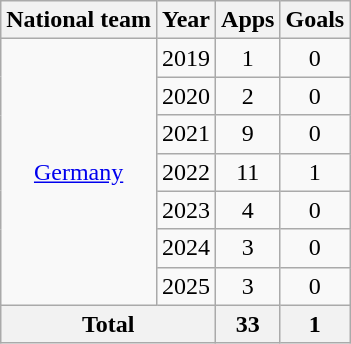<table class="wikitable" style="text-align:center">
<tr>
<th>National team</th>
<th>Year</th>
<th>Apps</th>
<th>Goals</th>
</tr>
<tr>
<td rowspan="7"><a href='#'>Germany</a></td>
<td>2019</td>
<td>1</td>
<td>0</td>
</tr>
<tr>
<td>2020</td>
<td>2</td>
<td>0</td>
</tr>
<tr>
<td>2021</td>
<td>9</td>
<td>0</td>
</tr>
<tr>
<td>2022</td>
<td>11</td>
<td>1</td>
</tr>
<tr>
<td>2023</td>
<td>4</td>
<td>0</td>
</tr>
<tr>
<td>2024</td>
<td>3</td>
<td>0</td>
</tr>
<tr>
<td>2025</td>
<td>3</td>
<td>0</td>
</tr>
<tr>
<th colspan="2">Total</th>
<th>33</th>
<th>1</th>
</tr>
</table>
